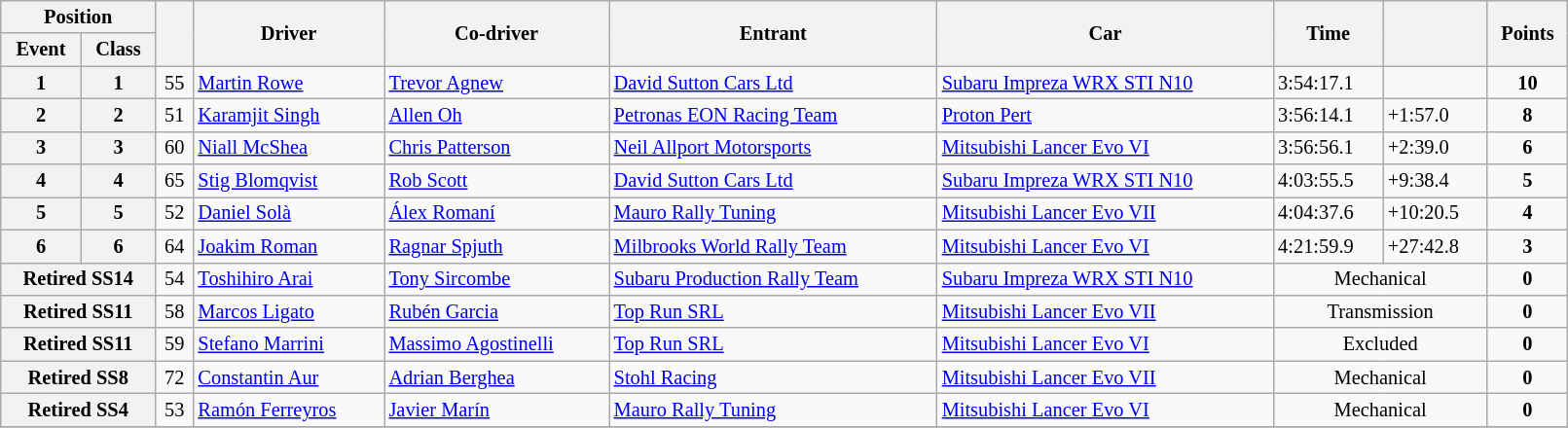<table class="wikitable" width=85% style="font-size: 85%;">
<tr>
<th colspan="2">Position</th>
<th rowspan="2"></th>
<th rowspan="2">Driver</th>
<th rowspan="2">Co-driver</th>
<th rowspan="2">Entrant</th>
<th rowspan="2">Car</th>
<th rowspan="2">Time</th>
<th rowspan="2"></th>
<th rowspan="2">Points</th>
</tr>
<tr>
<th>Event</th>
<th>Class</th>
</tr>
<tr>
<th>1</th>
<th>1</th>
<td align="center">55</td>
<td> <a href='#'>Martin Rowe</a></td>
<td> <a href='#'>Trevor Agnew</a></td>
<td> <a href='#'>David Sutton Cars Ltd</a></td>
<td><a href='#'>Subaru Impreza WRX STI N10</a></td>
<td>3:54:17.1</td>
<td></td>
<td align="center"><strong>10</strong></td>
</tr>
<tr>
<th>2</th>
<th>2</th>
<td align="center">51</td>
<td> <a href='#'>Karamjit Singh</a></td>
<td> <a href='#'>Allen Oh</a></td>
<td> <a href='#'>Petronas EON Racing Team</a></td>
<td><a href='#'>Proton Pert</a></td>
<td>3:56:14.1</td>
<td>+1:57.0</td>
<td align="center"><strong>8</strong></td>
</tr>
<tr>
<th>3</th>
<th>3</th>
<td align="center">60</td>
<td> <a href='#'>Niall McShea</a></td>
<td> <a href='#'>Chris Patterson</a></td>
<td> <a href='#'>Neil Allport Motorsports</a></td>
<td><a href='#'>Mitsubishi Lancer Evo VI</a></td>
<td>3:56:56.1</td>
<td>+2:39.0</td>
<td align="center"><strong>6</strong></td>
</tr>
<tr>
<th>4</th>
<th>4</th>
<td align="center">65</td>
<td> <a href='#'>Stig Blomqvist</a></td>
<td> <a href='#'>Rob Scott</a></td>
<td> <a href='#'>David Sutton Cars Ltd</a></td>
<td><a href='#'>Subaru Impreza WRX STI N10</a></td>
<td>4:03:55.5</td>
<td>+9:38.4</td>
<td align="center"><strong>5</strong></td>
</tr>
<tr>
<th>5</th>
<th>5</th>
<td align="center">52</td>
<td> <a href='#'>Daniel Solà</a></td>
<td> <a href='#'>Álex Romaní</a></td>
<td> <a href='#'>Mauro Rally Tuning</a></td>
<td><a href='#'>Mitsubishi Lancer Evo VII</a></td>
<td>4:04:37.6</td>
<td>+10:20.5</td>
<td align="center"><strong>4</strong></td>
</tr>
<tr>
<th>6</th>
<th>6</th>
<td align="center">64</td>
<td> <a href='#'>Joakim Roman</a></td>
<td> <a href='#'>Ragnar Spjuth</a></td>
<td> <a href='#'>Milbrooks World Rally Team</a></td>
<td><a href='#'>Mitsubishi Lancer Evo VI</a></td>
<td>4:21:59.9</td>
<td>+27:42.8</td>
<td align="center"><strong>3</strong></td>
</tr>
<tr>
<th colspan="2">Retired SS14</th>
<td align="center">54</td>
<td> <a href='#'>Toshihiro Arai</a></td>
<td> <a href='#'>Tony Sircombe</a></td>
<td> <a href='#'>Subaru Production Rally Team</a></td>
<td><a href='#'>Subaru Impreza WRX STI N10</a></td>
<td align="center" colspan="2">Mechanical</td>
<td align="center"><strong>0</strong></td>
</tr>
<tr>
<th colspan="2">Retired SS11</th>
<td align="center">58</td>
<td> <a href='#'>Marcos Ligato</a></td>
<td> <a href='#'>Rubén Garcia</a></td>
<td> <a href='#'>Top Run SRL</a></td>
<td><a href='#'>Mitsubishi Lancer Evo VII</a></td>
<td align="center" colspan="2">Transmission</td>
<td align="center"><strong>0</strong></td>
</tr>
<tr>
<th colspan="2">Retired SS11</th>
<td align="center">59</td>
<td> <a href='#'>Stefano Marrini</a></td>
<td> <a href='#'>Massimo Agostinelli</a></td>
<td> <a href='#'>Top Run SRL</a></td>
<td><a href='#'>Mitsubishi Lancer Evo VI</a></td>
<td align="center" colspan="2">Excluded</td>
<td align="center"><strong>0</strong></td>
</tr>
<tr>
<th colspan="2">Retired SS8</th>
<td align="center">72</td>
<td> <a href='#'>Constantin Aur</a></td>
<td> <a href='#'>Adrian Berghea</a></td>
<td> <a href='#'>Stohl Racing</a></td>
<td><a href='#'>Mitsubishi Lancer Evo VII</a></td>
<td align="center" colspan="2">Mechanical</td>
<td align="center"><strong>0</strong></td>
</tr>
<tr>
<th colspan="2">Retired SS4</th>
<td align="center">53</td>
<td> <a href='#'>Ramón Ferreyros</a></td>
<td> <a href='#'>Javier Marín</a></td>
<td> <a href='#'>Mauro Rally Tuning</a></td>
<td><a href='#'>Mitsubishi Lancer Evo VI</a></td>
<td align="center" colspan="2">Mechanical</td>
<td align="center"><strong>0</strong></td>
</tr>
<tr>
</tr>
</table>
